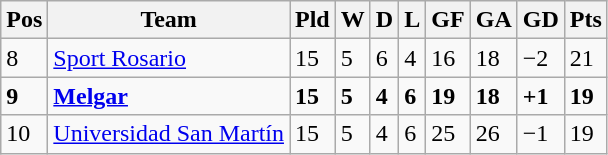<table class="wikitable">
<tr>
<th><abbr>Pos</abbr></th>
<th>Team</th>
<th><abbr>Pld</abbr></th>
<th><abbr>W</abbr></th>
<th><abbr>D</abbr></th>
<th><abbr>L</abbr></th>
<th><abbr>GF</abbr></th>
<th><abbr>GA</abbr></th>
<th><abbr>GD</abbr></th>
<th><abbr>Pts</abbr></th>
</tr>
<tr>
<td>8</td>
<td><a href='#'>Sport Rosario</a></td>
<td>15</td>
<td>5</td>
<td>6</td>
<td>4</td>
<td>16</td>
<td>18</td>
<td>−2</td>
<td>21</td>
</tr>
<tr>
<td><strong>9</strong></td>
<td><a href='#'><strong>Melgar</strong></a></td>
<td><strong>15</strong></td>
<td><strong>5</strong></td>
<td><strong>4</strong></td>
<td><strong>6</strong></td>
<td><strong>19</strong></td>
<td><strong>18</strong></td>
<td><strong>+1</strong></td>
<td><strong>19</strong></td>
</tr>
<tr>
<td>10</td>
<td><a href='#'>Universidad San Martín</a></td>
<td>15</td>
<td>5</td>
<td>4</td>
<td>6</td>
<td>25</td>
<td>26</td>
<td>−1</td>
<td>19</td>
</tr>
</table>
